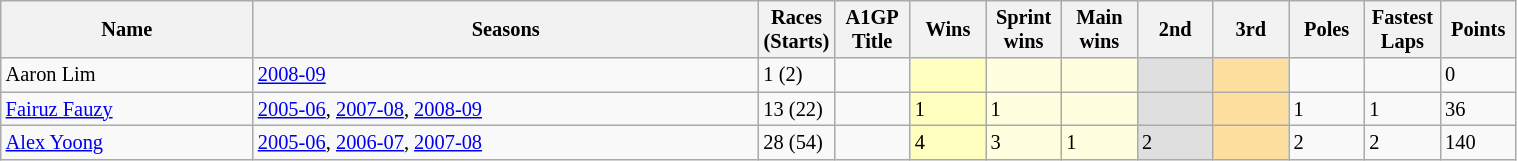<table class="wikitable sortable" style="font-size:85%" width="80%">
<tr>
<th>Name</th>
<th>Seasons</th>
<th width="5%">Races<br>(Starts)</th>
<th width="5%">A1GP Title</th>
<th width="5%">Wins</th>
<th width="5%">Sprint<br>wins</th>
<th width="5%">Main<br>wins</th>
<th width="5%">2nd</th>
<th width="5%">3rd</th>
<th width="5%">Poles</th>
<th width="5%">Fastest<br>Laps</th>
<th width="5%">Points</th>
</tr>
<tr>
<td>Aaron Lim</td>
<td><a href='#'>2008-09</a></td>
<td>1 (2)</td>
<td></td>
<td style="background:#FFFFBF;"></td>
<td style="background:#FFFFDF;"></td>
<td style="background:#FFFFDF;"></td>
<td style="background:#DFDFDF;"></td>
<td style="background:#FFDF9F;"></td>
<td></td>
<td></td>
<td>0</td>
</tr>
<tr>
<td><a href='#'>Fairuz Fauzy</a></td>
<td><a href='#'>2005-06</a>, <a href='#'>2007-08</a>, <a href='#'>2008-09</a></td>
<td>13 (22)</td>
<td></td>
<td style="background:#FFFFBF;">1</td>
<td style="background:#FFFFDF;">1</td>
<td style="background:#FFFFDF;"></td>
<td style="background:#DFDFDF;"></td>
<td style="background:#FFDF9F;"></td>
<td>1</td>
<td>1</td>
<td>36</td>
</tr>
<tr>
<td><a href='#'>Alex Yoong</a></td>
<td><a href='#'>2005-06</a>, <a href='#'>2006-07</a>, <a href='#'>2007-08</a></td>
<td>28 (54)</td>
<td></td>
<td style="background:#FFFFBF;">4</td>
<td style="background:#FFFFDF;">3</td>
<td style="background:#FFFFDF;">1</td>
<td style="background:#DFDFDF;">2</td>
<td style="background:#FFDF9F;"></td>
<td>2</td>
<td>2</td>
<td>140</td>
</tr>
</table>
